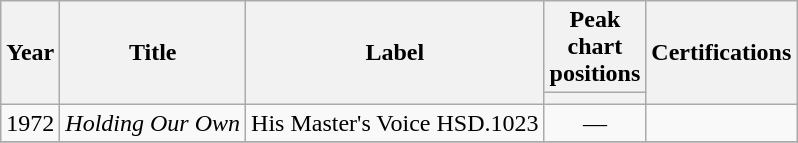<table class="wikitable plainrowheaders">
<tr>
<th rowspan="2">Year</th>
<th rowspan="2">Title</th>
<th rowspan="2">Label</th>
<th width="3em">Peak chart positions</th>
<th rowspan="2">Certifications</th>
</tr>
<tr>
<th></th>
</tr>
<tr>
<td>1972</td>
<td><em>Holding Our Own</em></td>
<td>His Master's Voice HSD.1023</td>
<td align="center">—</td>
<td></td>
</tr>
<tr>
</tr>
</table>
